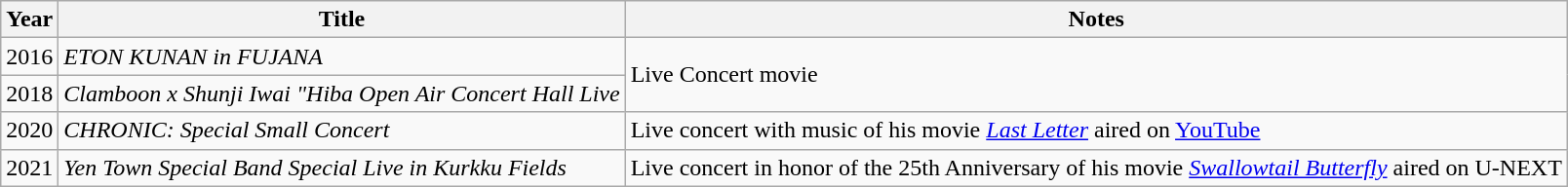<table class="wikitable sortable">
<tr>
<th>Year</th>
<th>Title</th>
<th>Notes</th>
</tr>
<tr>
<td>2016</td>
<td><em>ETON KUNAN in FUJANA</em></td>
<td rowspan=2>Live Concert movie</td>
</tr>
<tr>
<td>2018</td>
<td><em>Clamboon x Shunji Iwai "Hiba Open Air Concert Hall Live</em></td>
</tr>
<tr>
<td>2020</td>
<td><em>CHRONIC: Special Small Concert</em></td>
<td>Live concert with music of his movie <em><a href='#'>Last Letter</a></em> aired on <a href='#'>YouTube</a></td>
</tr>
<tr>
<td>2021</td>
<td><em>Yen Town Special Band Special Live in Kurkku Fields</em></td>
<td>Live concert in honor of the 25th Anniversary of his movie <em><a href='#'>Swallowtail Butterfly</a></em> aired on U-NEXT</td>
</tr>
</table>
